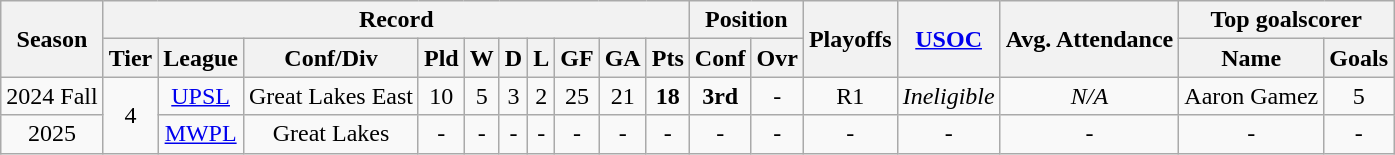<table class="wikitable" style="text-align:center">
<tr>
<th rowspan=2>Season</th>
<th colspan=10>Record</th>
<th colspan=2>Position</th>
<th rowspan=2>Playoffs</th>
<th rowspan=2><a href='#'>USOC</a></th>
<th rowspan=2>Avg. Attendance</th>
<th colspan=2>Top goalscorer</th>
</tr>
<tr>
<th>Tier</th>
<th>League</th>
<th>Conf/Div</th>
<th>Pld</th>
<th>W</th>
<th>D</th>
<th>L</th>
<th>GF</th>
<th>GA</th>
<th>Pts</th>
<th>Conf</th>
<th>Ovr</th>
<th>Name</th>
<th>Goals</th>
</tr>
<tr>
<td>2024 Fall</td>
<td rowspan=2>4</td>
<td><a href='#'>UPSL</a></td>
<td>Great Lakes East</td>
<td>10</td>
<td>5</td>
<td>3</td>
<td>2</td>
<td>25</td>
<td>21</td>
<td><strong>18</strong></td>
<td><strong>3rd</strong></td>
<td>-</td>
<td>R1</td>
<td><em>Ineligible</em></td>
<td><em>N/A</em></td>
<td rowspan="1" align="left"> Aaron Gamez</td>
<td>5</td>
</tr>
<tr>
<td>2025</td>
<td><a href='#'>MWPL</a></td>
<td>Great Lakes</td>
<td>-</td>
<td>-</td>
<td>-</td>
<td>-</td>
<td>-</td>
<td>-</td>
<td>-</td>
<td>-</td>
<td>-</td>
<td>-</td>
<td>-</td>
<td>-</td>
<td>-</td>
<td>-</td>
</tr>
</table>
